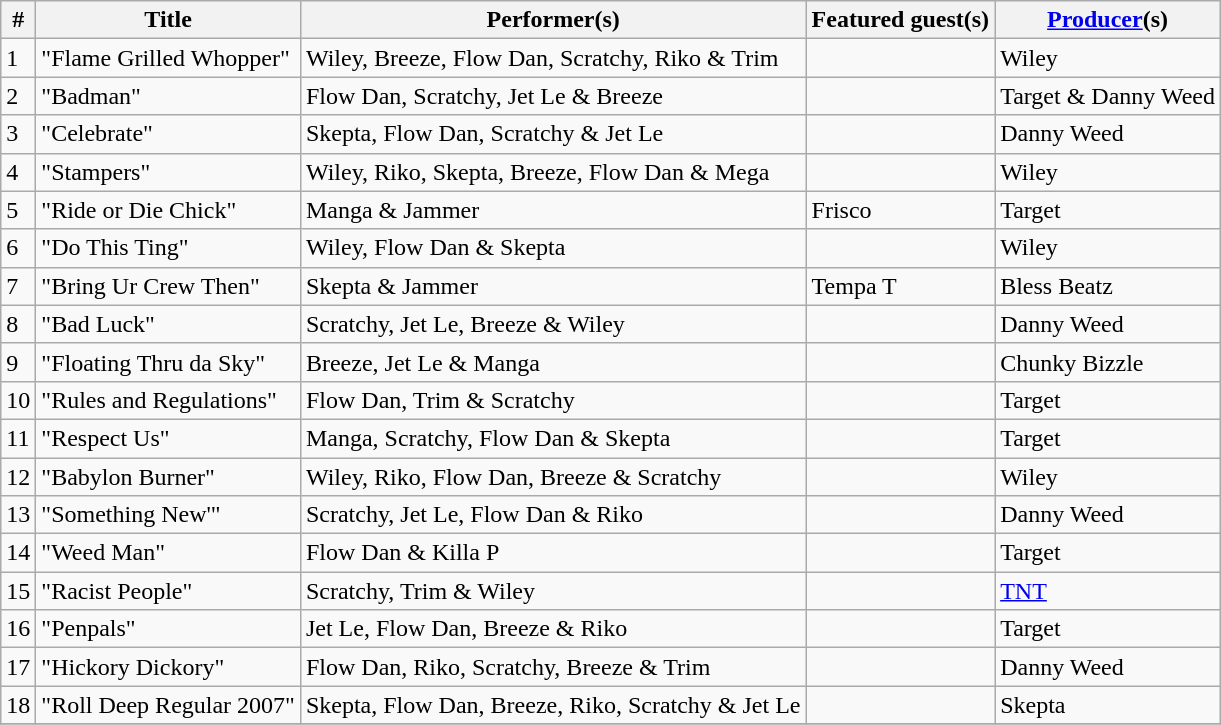<table class="wikitable">
<tr>
<th align="center">#</th>
<th align="center">Title</th>
<th align="center">Performer(s)</th>
<th align="center">Featured guest(s)</th>
<th align="center"><a href='#'>Producer</a>(s)</th>
</tr>
<tr>
<td>1</td>
<td>"Flame Grilled Whopper"</td>
<td>Wiley, Breeze, Flow Dan, Scratchy, Riko & Trim</td>
<td></td>
<td>Wiley</td>
</tr>
<tr>
<td>2</td>
<td>"Badman"</td>
<td>Flow Dan, Scratchy, Jet Le & Breeze</td>
<td></td>
<td>Target & Danny Weed</td>
</tr>
<tr>
<td>3</td>
<td>"Celebrate"</td>
<td>Skepta, Flow Dan, Scratchy & Jet Le</td>
<td></td>
<td>Danny Weed</td>
</tr>
<tr>
<td>4</td>
<td>"Stampers"</td>
<td>Wiley, Riko, Skepta, Breeze, Flow Dan & Mega</td>
<td></td>
<td>Wiley</td>
</tr>
<tr>
<td>5</td>
<td>"Ride or Die Chick"</td>
<td>Manga & Jammer</td>
<td>Frisco</td>
<td>Target</td>
</tr>
<tr>
<td>6</td>
<td>"Do This Ting"</td>
<td>Wiley, Flow Dan & Skepta</td>
<td></td>
<td>Wiley</td>
</tr>
<tr>
<td>7</td>
<td>"Bring Ur Crew Then"</td>
<td>Skepta & Jammer</td>
<td>Tempa T</td>
<td>Bless Beatz</td>
</tr>
<tr>
<td>8</td>
<td>"Bad Luck"</td>
<td>Scratchy, Jet Le, Breeze & Wiley</td>
<td></td>
<td>Danny Weed</td>
</tr>
<tr>
<td>9</td>
<td>"Floating Thru da Sky"</td>
<td>Breeze, Jet Le & Manga</td>
<td></td>
<td>Chunky Bizzle</td>
</tr>
<tr>
<td>10</td>
<td>"Rules and Regulations"</td>
<td>Flow Dan, Trim & Scratchy</td>
<td></td>
<td>Target</td>
</tr>
<tr>
<td>11</td>
<td>"Respect Us"</td>
<td>Manga, Scratchy, Flow Dan & Skepta</td>
<td></td>
<td>Target</td>
</tr>
<tr>
<td>12</td>
<td>"Babylon Burner"</td>
<td>Wiley, Riko, Flow Dan, Breeze & Scratchy</td>
<td></td>
<td>Wiley</td>
</tr>
<tr>
<td>13</td>
<td>"Something New'"</td>
<td>Scratchy, Jet Le, Flow Dan & Riko</td>
<td></td>
<td>Danny Weed</td>
</tr>
<tr>
<td>14</td>
<td>"Weed Man"</td>
<td>Flow Dan & Killa P</td>
<td></td>
<td>Target</td>
</tr>
<tr>
<td>15</td>
<td>"Racist People"</td>
<td>Scratchy, Trim & Wiley</td>
<td></td>
<td><a href='#'>TNT</a></td>
</tr>
<tr>
<td>16</td>
<td>"Penpals"</td>
<td>Jet Le, Flow Dan, Breeze & Riko</td>
<td></td>
<td>Target</td>
</tr>
<tr>
<td>17</td>
<td>"Hickory Dickory"</td>
<td>Flow Dan, Riko, Scratchy, Breeze & Trim</td>
<td></td>
<td>Danny Weed</td>
</tr>
<tr>
<td>18</td>
<td>"Roll Deep Regular 2007"</td>
<td>Skepta, Flow Dan, Breeze, Riko, Scratchy & Jet Le</td>
<td></td>
<td>Skepta</td>
</tr>
<tr>
</tr>
</table>
